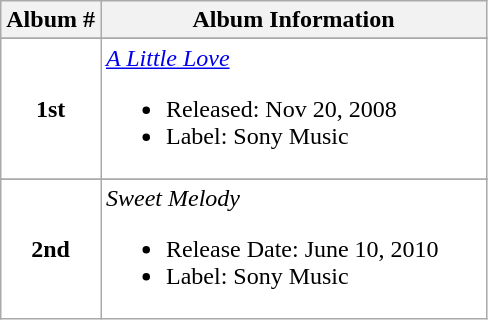<table class="wikitable">
<tr>
<th align-"left">Album #</th>
<th align="left" width="250px">Album Information</th>
</tr>
<tr>
</tr>
<tr bgcolor="#FFFFFF">
<td align="center"><strong>1st</strong></td>
<td align="left"><em><a href='#'>A Little Love</a></em><br><ul><li>Released: Nov 20, 2008</li><li>Label: Sony Music</li></ul></td>
</tr>
<tr>
</tr>
<tr bgcolor="#FFFFFF">
<td align="center"><strong>2nd</strong></td>
<td align="left"><em>Sweet Melody</em><br><ul><li>Release Date: June 10, 2010</li><li>Label: Sony Music</li></ul></td>
</tr>
</table>
